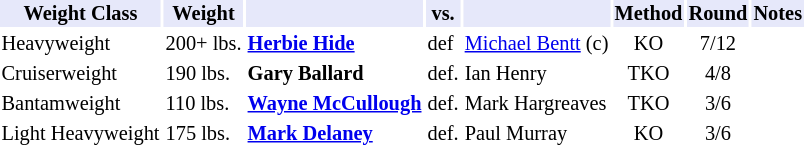<table class="toccolours" style="font-size: 85%;">
<tr>
<th style="background:#e6e8fa; color:#000; text-align:center;">Weight Class</th>
<th style="background:#e6e8fa; color:#000; text-align:center;">Weight</th>
<th style="background:#e6e8fa; color:#000; text-align:center;"></th>
<th style="background:#e6e8fa; color:#000; text-align:center;">vs.</th>
<th style="background:#e6e8fa; color:#000; text-align:center;"></th>
<th style="background:#e6e8fa; color:#000; text-align:center;">Method</th>
<th style="background:#e6e8fa; color:#000; text-align:center;">Round</th>
<th style="background:#e6e8fa; color:#000; text-align:center;">Notes</th>
</tr>
<tr>
<td>Heavyweight</td>
<td>200+ lbs.</td>
<td><strong><a href='#'>Herbie Hide</a></strong></td>
<td>def</td>
<td><a href='#'>Michael Bentt</a> (c)</td>
<td align=center>KO</td>
<td align=center>7/12</td>
<td></td>
</tr>
<tr>
<td>Cruiserweight</td>
<td>190 lbs.</td>
<td><strong>Gary Ballard</strong></td>
<td>def.</td>
<td>Ian Henry</td>
<td align=center>TKO</td>
<td align=center>4/8</td>
</tr>
<tr>
<td>Bantamweight</td>
<td>110 lbs.</td>
<td><strong><a href='#'>Wayne McCullough</a></strong></td>
<td>def.</td>
<td>Mark Hargreaves</td>
<td align=center>TKO</td>
<td align=center>3/6</td>
</tr>
<tr>
<td>Light Heavyweight</td>
<td>175 lbs.</td>
<td><strong><a href='#'>Mark Delaney</a></strong></td>
<td>def.</td>
<td>Paul Murray</td>
<td align=center>KO</td>
<td align=center>3/6</td>
</tr>
</table>
